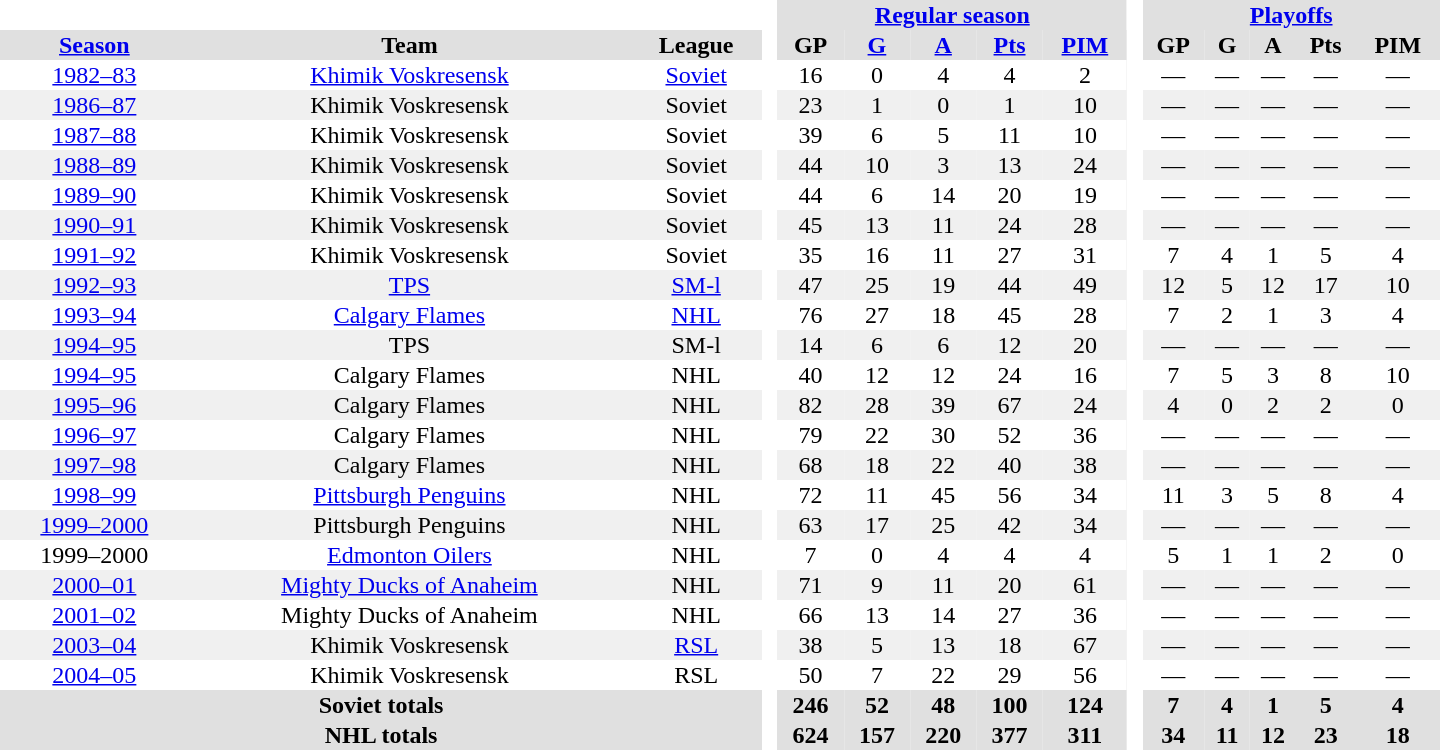<table border="0" cellpadding="1" cellspacing="0" style="text-align:center; width:60em;">
<tr style="background:#e0e0e0;">
<th colspan="3"  bgcolor="#ffffff"> </th>
<th rowspan="99" bgcolor="#ffffff"> </th>
<th colspan="5"><a href='#'>Regular season</a></th>
<th rowspan="99" bgcolor="#ffffff"> </th>
<th colspan="5"><a href='#'>Playoffs</a></th>
</tr>
<tr style="background:#e0e0e0;">
<th><a href='#'>Season</a></th>
<th>Team</th>
<th>League</th>
<th>GP</th>
<th><a href='#'>G</a></th>
<th><a href='#'>A</a></th>
<th><a href='#'>Pts</a></th>
<th><a href='#'>PIM</a></th>
<th>GP</th>
<th>G</th>
<th>A</th>
<th>Pts</th>
<th>PIM</th>
</tr>
<tr>
<td><a href='#'>1982–83</a></td>
<td><a href='#'>Khimik Voskresensk</a></td>
<td><a href='#'>Soviet</a></td>
<td>16</td>
<td>0</td>
<td>4</td>
<td>4</td>
<td>2</td>
<td>—</td>
<td>—</td>
<td>—</td>
<td>—</td>
<td>—</td>
</tr>
<tr bgcolor="#f0f0f0">
<td><a href='#'>1986–87</a></td>
<td>Khimik Voskresensk</td>
<td>Soviet</td>
<td>23</td>
<td>1</td>
<td>0</td>
<td>1</td>
<td>10</td>
<td>—</td>
<td>—</td>
<td>—</td>
<td>—</td>
<td>—</td>
</tr>
<tr>
<td><a href='#'>1987–88</a></td>
<td>Khimik Voskresensk</td>
<td>Soviet</td>
<td>39</td>
<td>6</td>
<td>5</td>
<td>11</td>
<td>10</td>
<td>—</td>
<td>—</td>
<td>—</td>
<td>—</td>
<td>—</td>
</tr>
<tr bgcolor="#f0f0f0">
<td><a href='#'>1988–89</a></td>
<td>Khimik Voskresensk</td>
<td>Soviet</td>
<td>44</td>
<td>10</td>
<td>3</td>
<td>13</td>
<td>24</td>
<td>—</td>
<td>—</td>
<td>—</td>
<td>—</td>
<td>—</td>
</tr>
<tr>
<td><a href='#'>1989–90</a></td>
<td>Khimik Voskresensk</td>
<td>Soviet</td>
<td>44</td>
<td>6</td>
<td>14</td>
<td>20</td>
<td>19</td>
<td>—</td>
<td>—</td>
<td>—</td>
<td>—</td>
<td>—</td>
</tr>
<tr bgcolor="#f0f0f0">
<td><a href='#'>1990–91</a></td>
<td>Khimik Voskresensk</td>
<td>Soviet</td>
<td>45</td>
<td>13</td>
<td>11</td>
<td>24</td>
<td>28</td>
<td>—</td>
<td>—</td>
<td>—</td>
<td>—</td>
<td>—</td>
</tr>
<tr>
<td><a href='#'>1991–92</a></td>
<td>Khimik Voskresensk</td>
<td>Soviet</td>
<td>35</td>
<td>16</td>
<td>11</td>
<td>27</td>
<td>31</td>
<td>7</td>
<td>4</td>
<td>1</td>
<td>5</td>
<td>4</td>
</tr>
<tr bgcolor="#f0f0f0">
<td><a href='#'>1992–93</a></td>
<td><a href='#'>TPS</a></td>
<td><a href='#'>SM-l</a></td>
<td>47</td>
<td>25</td>
<td>19</td>
<td>44</td>
<td>49</td>
<td>12</td>
<td>5</td>
<td>12</td>
<td>17</td>
<td>10</td>
</tr>
<tr>
<td><a href='#'>1993–94</a></td>
<td><a href='#'>Calgary Flames</a></td>
<td><a href='#'>NHL</a></td>
<td>76</td>
<td>27</td>
<td>18</td>
<td>45</td>
<td>28</td>
<td>7</td>
<td>2</td>
<td>1</td>
<td>3</td>
<td>4</td>
</tr>
<tr bgcolor="#f0f0f0">
<td><a href='#'>1994–95</a></td>
<td>TPS</td>
<td>SM-l</td>
<td>14</td>
<td>6</td>
<td>6</td>
<td>12</td>
<td>20</td>
<td>—</td>
<td>—</td>
<td>—</td>
<td>—</td>
<td>—</td>
</tr>
<tr>
<td><a href='#'>1994–95</a></td>
<td>Calgary Flames</td>
<td>NHL</td>
<td>40</td>
<td>12</td>
<td>12</td>
<td>24</td>
<td>16</td>
<td>7</td>
<td>5</td>
<td>3</td>
<td>8</td>
<td>10</td>
</tr>
<tr bgcolor="#f0f0f0">
<td><a href='#'>1995–96</a></td>
<td>Calgary Flames</td>
<td>NHL</td>
<td>82</td>
<td>28</td>
<td>39</td>
<td>67</td>
<td>24</td>
<td>4</td>
<td>0</td>
<td>2</td>
<td>2</td>
<td>0</td>
</tr>
<tr>
<td><a href='#'>1996–97</a></td>
<td>Calgary Flames</td>
<td>NHL</td>
<td>79</td>
<td>22</td>
<td>30</td>
<td>52</td>
<td>36</td>
<td>—</td>
<td>—</td>
<td>—</td>
<td>—</td>
<td>—</td>
</tr>
<tr bgcolor="#f0f0f0">
<td><a href='#'>1997–98</a></td>
<td>Calgary Flames</td>
<td>NHL</td>
<td>68</td>
<td>18</td>
<td>22</td>
<td>40</td>
<td>38</td>
<td>—</td>
<td>—</td>
<td>—</td>
<td>—</td>
<td>—</td>
</tr>
<tr>
<td><a href='#'>1998–99</a></td>
<td><a href='#'>Pittsburgh Penguins</a></td>
<td>NHL</td>
<td>72</td>
<td>11</td>
<td>45</td>
<td>56</td>
<td>34</td>
<td>11</td>
<td>3</td>
<td>5</td>
<td>8</td>
<td>4</td>
</tr>
<tr bgcolor="#f0f0f0">
<td><a href='#'>1999–2000</a></td>
<td>Pittsburgh Penguins</td>
<td>NHL</td>
<td>63</td>
<td>17</td>
<td>25</td>
<td>42</td>
<td>34</td>
<td>—</td>
<td>—</td>
<td>—</td>
<td>—</td>
<td>—</td>
</tr>
<tr>
<td>1999–2000</td>
<td><a href='#'>Edmonton Oilers</a></td>
<td>NHL</td>
<td>7</td>
<td>0</td>
<td>4</td>
<td>4</td>
<td>4</td>
<td>5</td>
<td>1</td>
<td>1</td>
<td>2</td>
<td>0</td>
</tr>
<tr bgcolor="#f0f0f0">
<td><a href='#'>2000–01</a></td>
<td><a href='#'>Mighty Ducks of Anaheim</a></td>
<td>NHL</td>
<td>71</td>
<td>9</td>
<td>11</td>
<td>20</td>
<td>61</td>
<td>—</td>
<td>—</td>
<td>—</td>
<td>—</td>
<td>—</td>
</tr>
<tr>
<td><a href='#'>2001–02</a></td>
<td>Mighty Ducks of Anaheim</td>
<td>NHL</td>
<td>66</td>
<td>13</td>
<td>14</td>
<td>27</td>
<td>36</td>
<td>—</td>
<td>—</td>
<td>—</td>
<td>—</td>
<td>—</td>
</tr>
<tr bgcolor="#f0f0f0">
<td><a href='#'>2003–04</a></td>
<td>Khimik Voskresensk</td>
<td><a href='#'>RSL</a></td>
<td>38</td>
<td>5</td>
<td>13</td>
<td>18</td>
<td>67</td>
<td>—</td>
<td>—</td>
<td>—</td>
<td>—</td>
<td>—</td>
</tr>
<tr>
<td><a href='#'>2004–05</a></td>
<td>Khimik Voskresensk</td>
<td>RSL</td>
<td>50</td>
<td>7</td>
<td>22</td>
<td>29</td>
<td>56</td>
<td>—</td>
<td>—</td>
<td>—</td>
<td>—</td>
<td>—</td>
</tr>
<tr bgcolor="#e0e0e0">
<th colspan="3">Soviet totals</th>
<th>246</th>
<th>52</th>
<th>48</th>
<th>100</th>
<th>124</th>
<th>7</th>
<th>4</th>
<th>1</th>
<th>5</th>
<th>4</th>
</tr>
<tr bgcolor="#e0e0e0">
<th colspan="3">NHL totals</th>
<th>624</th>
<th>157</th>
<th>220</th>
<th>377</th>
<th>311</th>
<th>34</th>
<th>11</th>
<th>12</th>
<th>23</th>
<th>18</th>
</tr>
</table>
